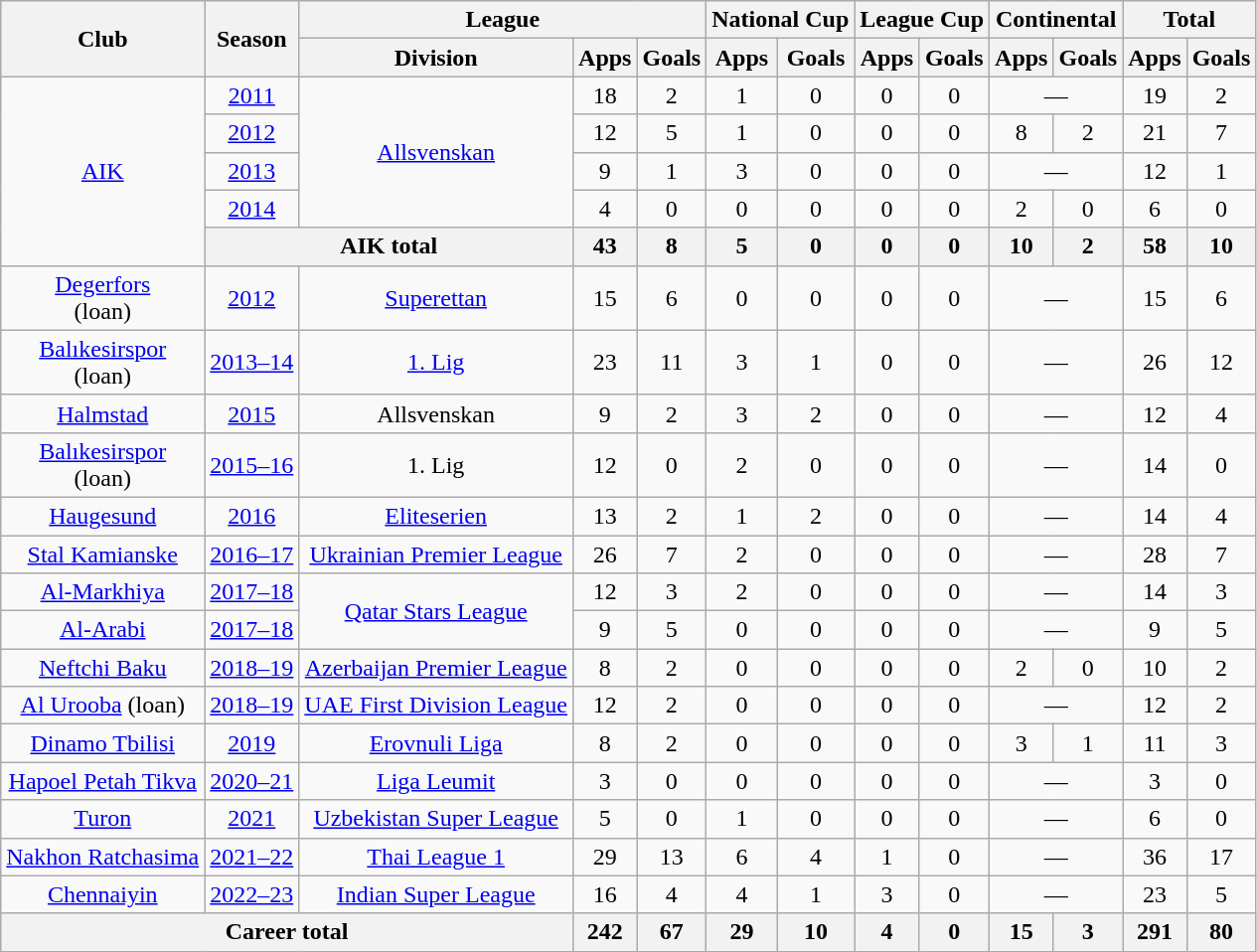<table class="wikitable" style="text-align:center">
<tr>
<th rowspan="2">Club</th>
<th rowspan="2">Season</th>
<th colspan="3">League</th>
<th colspan="2">National Cup</th>
<th colspan="2">League Cup</th>
<th colspan="2">Continental</th>
<th colspan="2">Total</th>
</tr>
<tr>
<th>Division</th>
<th>Apps</th>
<th>Goals</th>
<th>Apps</th>
<th>Goals</th>
<th>Apps</th>
<th>Goals</th>
<th>Apps</th>
<th>Goals</th>
<th>Apps</th>
<th>Goals</th>
</tr>
<tr>
<td rowspan="5"><a href='#'>AIK</a></td>
<td><a href='#'>2011</a></td>
<td rowspan="4"><a href='#'>Allsvenskan</a></td>
<td>18</td>
<td>2</td>
<td>1</td>
<td>0</td>
<td>0</td>
<td>0</td>
<td colspan="2">—</td>
<td>19</td>
<td>2</td>
</tr>
<tr>
<td><a href='#'>2012</a></td>
<td>12</td>
<td>5</td>
<td>1</td>
<td>0</td>
<td>0</td>
<td>0</td>
<td>8</td>
<td>2</td>
<td>21</td>
<td>7</td>
</tr>
<tr>
<td><a href='#'>2013</a></td>
<td>9</td>
<td>1</td>
<td>3</td>
<td>0</td>
<td>0</td>
<td>0</td>
<td colspan="2">—</td>
<td>12</td>
<td>1</td>
</tr>
<tr>
<td><a href='#'>2014</a></td>
<td>4</td>
<td>0</td>
<td>0</td>
<td>0</td>
<td>0</td>
<td>0</td>
<td>2</td>
<td>0</td>
<td>6</td>
<td>0</td>
</tr>
<tr>
<th colspan="2">AIK total</th>
<th>43</th>
<th>8</th>
<th>5</th>
<th>0</th>
<th>0</th>
<th>0</th>
<th>10</th>
<th>2</th>
<th>58</th>
<th>10</th>
</tr>
<tr>
<td rowspan="1"><a href='#'>Degerfors</a> <br>(loan)</td>
<td><a href='#'>2012</a></td>
<td rowspan="1"><a href='#'>Superettan</a></td>
<td>15</td>
<td>6</td>
<td>0</td>
<td>0</td>
<td>0</td>
<td>0</td>
<td colspan="2">—</td>
<td>15</td>
<td>6</td>
</tr>
<tr>
<td rowspan="1"><a href='#'>Balıkesirspor</a> <br>(loan)</td>
<td><a href='#'>2013–14</a></td>
<td rowspan="1"><a href='#'>1. Lig</a></td>
<td>23</td>
<td>11</td>
<td>3</td>
<td>1</td>
<td>0</td>
<td>0</td>
<td colspan="2">—</td>
<td>26</td>
<td>12</td>
</tr>
<tr>
<td rowspan="1"><a href='#'>Halmstad</a></td>
<td><a href='#'>2015</a></td>
<td rowspan="1">Allsvenskan</td>
<td>9</td>
<td>2</td>
<td>3</td>
<td>2</td>
<td>0</td>
<td>0</td>
<td colspan="2">—</td>
<td>12</td>
<td>4</td>
</tr>
<tr>
<td rowspan="1"><a href='#'>Balıkesirspor</a> <br>(loan)</td>
<td><a href='#'>2015–16</a></td>
<td rowspan="1">1. Lig</td>
<td>12</td>
<td>0</td>
<td>2</td>
<td>0</td>
<td>0</td>
<td>0</td>
<td colspan="2">—</td>
<td>14</td>
<td>0</td>
</tr>
<tr>
<td rowspan="1"><a href='#'>Haugesund</a></td>
<td><a href='#'>2016</a></td>
<td rowspan="1"><a href='#'>Eliteserien</a></td>
<td>13</td>
<td>2</td>
<td>1</td>
<td>2</td>
<td>0</td>
<td>0</td>
<td colspan="2">—</td>
<td>14</td>
<td>4</td>
</tr>
<tr>
<td rowspan="1"><a href='#'>Stal Kamianske</a></td>
<td><a href='#'>2016–17</a></td>
<td rowspan="1"><a href='#'>Ukrainian Premier League</a></td>
<td>26</td>
<td>7</td>
<td>2</td>
<td>0</td>
<td>0</td>
<td>0</td>
<td colspan="2">—</td>
<td>28</td>
<td>7</td>
</tr>
<tr>
<td rowspan="1"><a href='#'>Al-Markhiya</a></td>
<td><a href='#'>2017–18</a></td>
<td rowspan="2"><a href='#'>Qatar Stars League</a></td>
<td>12</td>
<td>3</td>
<td>2</td>
<td>0</td>
<td>0</td>
<td>0</td>
<td colspan="2">—</td>
<td>14</td>
<td>3</td>
</tr>
<tr>
<td rowspan="1"><a href='#'>Al-Arabi</a></td>
<td><a href='#'>2017–18</a></td>
<td>9</td>
<td>5</td>
<td>0</td>
<td>0</td>
<td>0</td>
<td>0</td>
<td colspan="2">—</td>
<td>9</td>
<td>5</td>
</tr>
<tr>
<td rowspan="1"><a href='#'>Neftchi Baku</a></td>
<td><a href='#'>2018–19</a></td>
<td rowspan="1"><a href='#'>Azerbaijan Premier League</a></td>
<td>8</td>
<td>2</td>
<td>0</td>
<td>0</td>
<td>0</td>
<td>0</td>
<td>2</td>
<td>0</td>
<td>10</td>
<td>2</td>
</tr>
<tr>
<td rowspan="1"><a href='#'>Al Urooba</a> (loan)</td>
<td><a href='#'>2018–19</a></td>
<td rowspan="1"><a href='#'>UAE First Division League</a></td>
<td>12</td>
<td>2</td>
<td>0</td>
<td>0</td>
<td>0</td>
<td>0</td>
<td colspan="2">—</td>
<td>12</td>
<td>2</td>
</tr>
<tr>
<td rowspan="1"><a href='#'>Dinamo Tbilisi</a></td>
<td><a href='#'>2019</a></td>
<td rowspan="1"><a href='#'>Erovnuli Liga</a></td>
<td>8</td>
<td>2</td>
<td>0</td>
<td>0</td>
<td>0</td>
<td>0</td>
<td>3</td>
<td>1</td>
<td>11</td>
<td>3</td>
</tr>
<tr>
<td rowspan="1"><a href='#'>Hapoel Petah Tikva</a></td>
<td><a href='#'>2020–21</a></td>
<td rowspan="1"><a href='#'>Liga Leumit</a></td>
<td>3</td>
<td>0</td>
<td>0</td>
<td>0</td>
<td>0</td>
<td>0</td>
<td colspan="2">—</td>
<td>3</td>
<td>0</td>
</tr>
<tr>
<td rowspan="1"><a href='#'>Turon</a></td>
<td><a href='#'>2021</a></td>
<td rowspan="1"><a href='#'>Uzbekistan Super League</a></td>
<td>5</td>
<td>0</td>
<td>1</td>
<td>0</td>
<td>0</td>
<td>0</td>
<td colspan="2">—</td>
<td>6</td>
<td>0</td>
</tr>
<tr>
<td rowspan="1"><a href='#'>Nakhon Ratchasima</a></td>
<td><a href='#'>2021–22</a></td>
<td rowspan="1"><a href='#'>Thai League 1</a></td>
<td>29</td>
<td>13</td>
<td>6</td>
<td>4</td>
<td>1</td>
<td>0</td>
<td colspan="2">—</td>
<td>36</td>
<td>17</td>
</tr>
<tr>
<td rowspan="1"><a href='#'>Chennaiyin</a></td>
<td><a href='#'>2022–23</a></td>
<td rowspan="1"><a href='#'>Indian Super League</a></td>
<td>16</td>
<td>4</td>
<td>4</td>
<td>1</td>
<td>3</td>
<td>0</td>
<td colspan="2">—</td>
<td>23</td>
<td>5</td>
</tr>
<tr>
<th colspan="3">Career total</th>
<th>242</th>
<th>67</th>
<th>29</th>
<th>10</th>
<th>4</th>
<th>0</th>
<th>15</th>
<th>3</th>
<th>291</th>
<th>80</th>
</tr>
</table>
